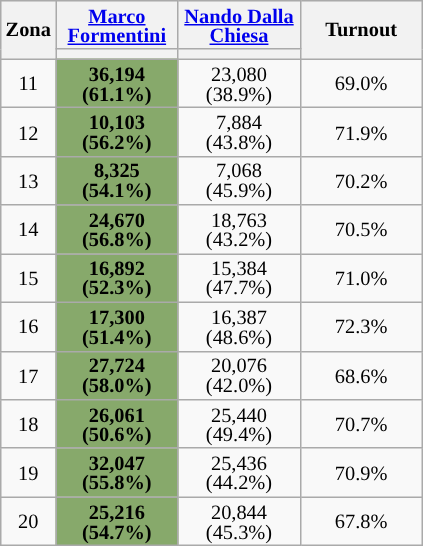<table class="wikitable" style="text-align:center; font-size:85%; line-height:13px">
<tr style="height:30px; background-color:#E9E9E9">
<th style="width:30px;" rowspan="2">Zona</th>
<th style="width:75px;"><a href='#'>Marco Formentini</a></th>
<th style="width:75px;"><a href='#'>Nando Dalla Chiesa</a></th>
<th rowspan="2" style="width:75px;">Turnout</th>
</tr>
<tr>
<th style="background:"></th>
<th style="background:"></th>
</tr>
<tr>
<td>11</td>
<td style="background:#87A96B"><strong>36,194 <br>(61.1%)</strong></td>
<td>23,080 <br>(38.9%)</td>
<td>69.0%</td>
</tr>
<tr>
<td>12</td>
<td style="background:#87A96B"><strong>10,103 <br>(56.2%)</strong></td>
<td>7,884 <br>(43.8%)</td>
<td>71.9%</td>
</tr>
<tr>
<td>13</td>
<td style="background:#87A96B"><strong>8,325 <br>(54.1%)</strong></td>
<td>7,068 <br>(45.9%)</td>
<td>70.2%</td>
</tr>
<tr>
<td>14</td>
<td style="background:#87A96B"><strong>24,670 <br>(56.8%)</strong></td>
<td>18,763 <br>(43.2%)</td>
<td>70.5%</td>
</tr>
<tr>
<td>15</td>
<td style="background:#87A96B"><strong>16,892 <br>(52.3%)</strong></td>
<td>15,384 <br>(47.7%)</td>
<td>71.0%</td>
</tr>
<tr>
<td>16</td>
<td style="background:#87A96B"><strong>17,300 <br>(51.4%)</strong></td>
<td>16,387 <br>(48.6%)</td>
<td>72.3%</td>
</tr>
<tr>
<td>17</td>
<td style="background:#87A96B"><strong>27,724 <br>(58.0%)</strong></td>
<td>20,076 <br>(42.0%)</td>
<td>68.6%</td>
</tr>
<tr>
<td>18</td>
<td style="background:#87A96B"><strong>26,061 <br>(50.6%)</strong></td>
<td>25,440 <br>(49.4%)</td>
<td>70.7%</td>
</tr>
<tr>
<td>19</td>
<td style="background:#87A96B"><strong>32,047 <br>(55.8%)</strong></td>
<td>25,436 <br>(44.2%)</td>
<td>70.9%</td>
</tr>
<tr>
<td>20</td>
<td style="background:#87A96B"><strong>25,216 <br>(54.7%)</strong></td>
<td>20,844 <br>(45.3%)</td>
<td>67.8%</td>
</tr>
</table>
